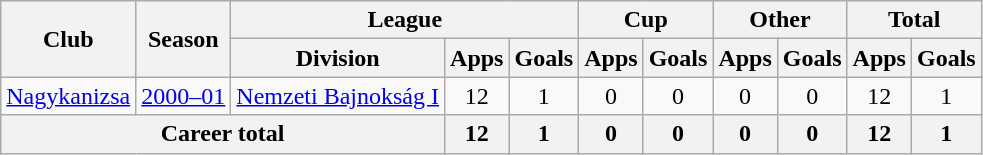<table class="wikitable" style="text-align: center">
<tr>
<th rowspan="2">Club</th>
<th rowspan="2">Season</th>
<th colspan="3">League</th>
<th colspan="2">Cup</th>
<th colspan="2">Other</th>
<th colspan="2">Total</th>
</tr>
<tr>
<th>Division</th>
<th>Apps</th>
<th>Goals</th>
<th>Apps</th>
<th>Goals</th>
<th>Apps</th>
<th>Goals</th>
<th>Apps</th>
<th>Goals</th>
</tr>
<tr>
<td><a href='#'>Nagykanizsa</a></td>
<td><a href='#'>2000–01</a></td>
<td><a href='#'>Nemzeti Bajnokság I</a></td>
<td>12</td>
<td>1</td>
<td>0</td>
<td>0</td>
<td>0</td>
<td>0</td>
<td>12</td>
<td>1</td>
</tr>
<tr>
<th colspan="3"><strong>Career total</strong></th>
<th>12</th>
<th>1</th>
<th>0</th>
<th>0</th>
<th>0</th>
<th>0</th>
<th>12</th>
<th>1</th>
</tr>
</table>
